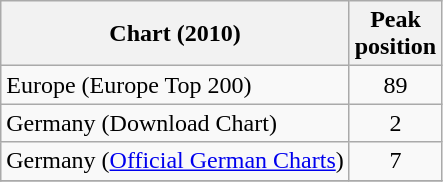<table class="wikitable sortable">
<tr>
<th>Chart (2010)</th>
<th>Peak<br>position</th>
</tr>
<tr>
<td>Europe (Europe Top 200)</td>
<td align="center">89</td>
</tr>
<tr>
<td>Germany (Download Chart)</td>
<td align="center">2</td>
</tr>
<tr>
<td>Germany (<a href='#'>Official German Charts</a>)</td>
<td align="center">7</td>
</tr>
<tr>
</tr>
</table>
